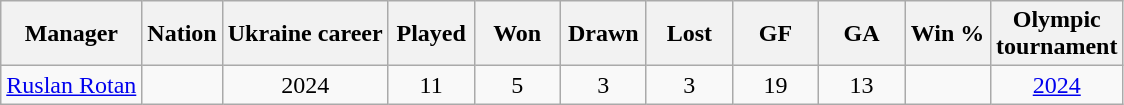<table class="wikitable sortable" style="font-size:100%; text-align:center">
<tr>
<th>Manager</th>
<th>Nation</th>
<th>Ukraine career</th>
<th width=50px>Played</th>
<th width=50px>Won</th>
<th width=50px>Drawn</th>
<th width=50px>Lost</th>
<th width=50px>GF</th>
<th width=50px>GA</th>
<th width=50px>Win %</th>
<th width=75px>Olympic tournament</th>
</tr>
<tr>
<td style="text-align: left;"><a href='#'>Ruslan Rotan</a></td>
<td></td>
<td>2024</td>
<td>11</td>
<td>5</td>
<td>3</td>
<td>3</td>
<td>19</td>
<td>13</td>
<td></td>
<td><a href='#'>2024</a></td>
</tr>
</table>
